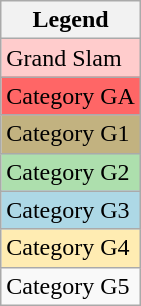<table class="wikitable">
<tr>
<th>Legend</th>
</tr>
<tr bgcolor=#ffcccc>
<td>Grand Slam</td>
</tr>
<tr bgcolor=#FF6666>
<td>Category GA</td>
</tr>
<tr bgcolor=#C2B280>
<td>Category G1</td>
</tr>
<tr bgcolor="#ADDFAD">
<td>Category G2</td>
</tr>
<tr bgcolor="lightblue">
<td>Category G3</td>
</tr>
<tr bgcolor=#ffecb2>
<td>Category G4</td>
</tr>
<tr>
<td>Category G5</td>
</tr>
</table>
